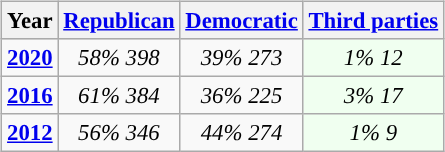<table class="wikitable" style="float:right; font-size:95%;">
<tr bgcolor=lightgrey>
<th>Year</th>
<th><a href='#'>Republican</a></th>
<th><a href='#'>Democratic</a></th>
<th><a href='#'>Third parties</a></th>
</tr>
<tr>
<td style="text-align:center; "><strong><a href='#'>2020</a></strong></td>
<td style="text-align:center; "><em>58%</em> <em>398</em></td>
<td style="text-align:center; "><em>39%</em> <em>273</em></td>
<td style="text-align:center; background:honeyDew;"><em>1%</em> <em>12</em></td>
</tr>
<tr>
<td style="text-align:center; "><strong><a href='#'>2016</a></strong></td>
<td style="text-align:center; "><em>61%</em> <em>384</em></td>
<td style="text-align:center; "><em>36%</em> <em>225</em></td>
<td style="text-align:center; background:honeyDew;"><em>3%</em> <em>17</em></td>
</tr>
<tr>
<td style="text-align:center; "><strong><a href='#'>2012</a></strong></td>
<td style="text-align:center; "><em>56%</em> <em>346</em></td>
<td style="text-align:center; "><em>44%</em> <em>274</em></td>
<td style="text-align:center; background:honeyDew;"><em>1%</em> <em>9</em></td>
</tr>
</table>
